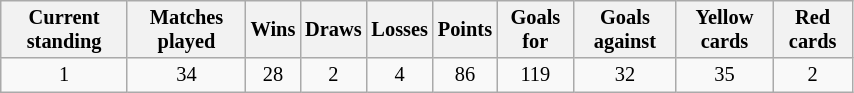<table class="wikitable" style="width:45%; font-size:85%;">
<tr>
<th align=center>Current standing</th>
<th align=center>Matches played</th>
<th align=center>Wins</th>
<th align=center>Draws</th>
<th align=center>Losses</th>
<th align=center>Points</th>
<th align=center>Goals for<br></th>
<th align=center>Goals against<br></th>
<th align=center>Yellow cards<br></th>
<th align=center>Red cards<br> </th>
</tr>
<tr>
<td align=center>1</td>
<td align=center>34</td>
<td align=center>28</td>
<td align=center>2</td>
<td align=center>4</td>
<td align=center>86</td>
<td align=center>119</td>
<td align=center>32</td>
<td align=center>35</td>
<td align=center>2</td>
</tr>
</table>
